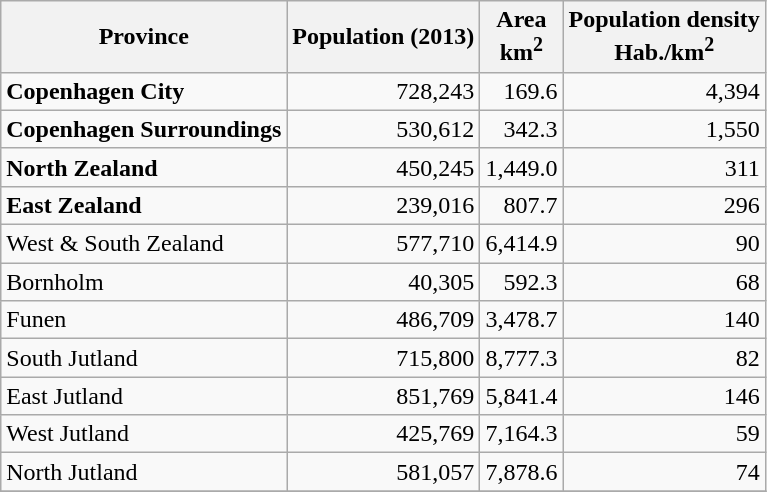<table class="wikitable sortable">
<tr>
<th>Province</th>
<th>Population (2013)</th>
<th>Area <br>km<sup>2</sup></th>
<th>Population density <br>Hab./km<sup>2</sup></th>
</tr>
<tr>
<td><strong>Copenhagen City</strong> </td>
<td align="right">728,243</td>
<td align="right">169.6</td>
<td align="right">4,394</td>
</tr>
<tr>
<td><strong>Copenhagen Surroundings</strong> </td>
<td align="right">530,612</td>
<td align="right">342.3</td>
<td align="right">1,550</td>
</tr>
<tr>
<td><strong>North Zealand</strong> </td>
<td align="right">450,245</td>
<td align="right">1,449.0</td>
<td align="right">311</td>
</tr>
<tr>
<td><strong>East Zealand</strong> </td>
<td align="right">239,016</td>
<td align="right">807.7</td>
<td align="right">296</td>
</tr>
<tr>
<td>West & South Zealand</td>
<td align="right">577,710</td>
<td align="right">6,414.9</td>
<td align="right">90</td>
</tr>
<tr>
<td>Bornholm</td>
<td align="right">40,305</td>
<td align="right">592.3</td>
<td align="right">68</td>
</tr>
<tr>
<td>Funen</td>
<td align="right">486,709</td>
<td align="right">3,478.7</td>
<td align="right">140</td>
</tr>
<tr>
<td>South Jutland</td>
<td align="right">715,800</td>
<td align="right">8,777.3</td>
<td align="right">82</td>
</tr>
<tr>
<td>East Jutland</td>
<td align="right">851,769</td>
<td align="right">5,841.4</td>
<td align="right">146</td>
</tr>
<tr>
<td>West Jutland</td>
<td align="right">425,769</td>
<td align="right">7,164.3</td>
<td align="right">59</td>
</tr>
<tr>
<td>North Jutland</td>
<td align="right">581,057</td>
<td align="right">7,878.6</td>
<td align="right">74</td>
</tr>
<tr>
</tr>
</table>
